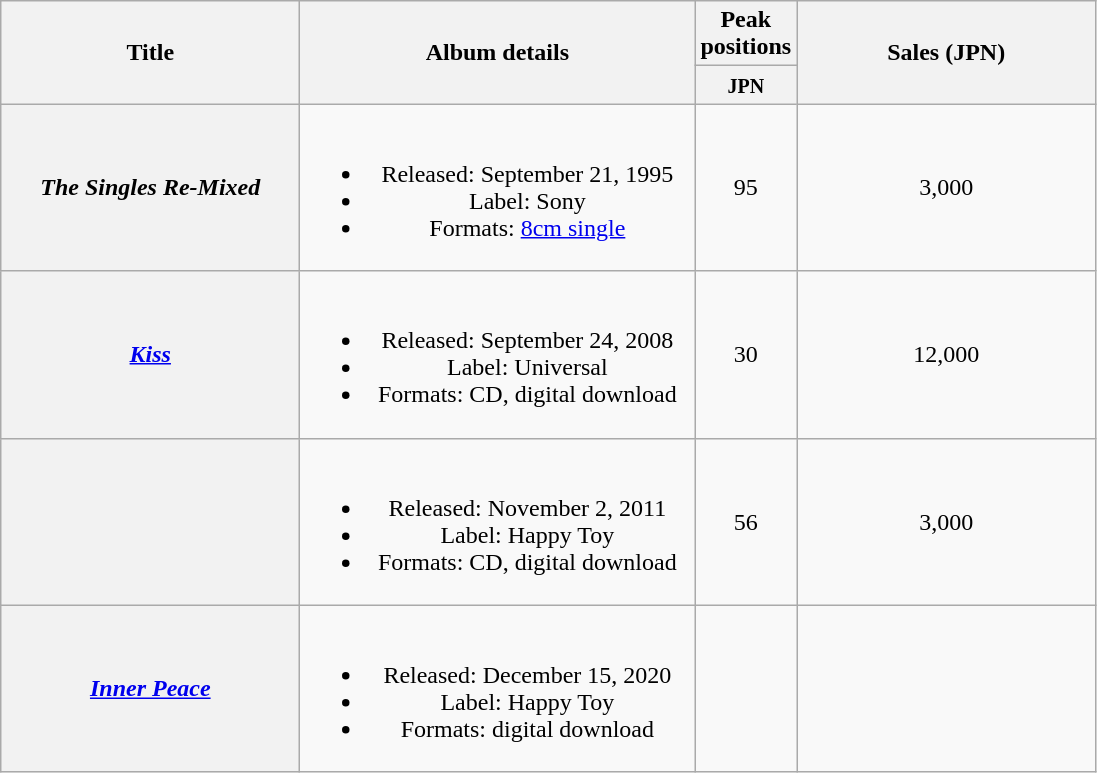<table class="wikitable plainrowheaders" style="text-align:center;">
<tr>
<th style="width:12em;" rowspan="2">Title</th>
<th style="width:16em;" rowspan="2">Album details</th>
<th colspan="1">Peak positions</th>
<th style="width:12em;" rowspan="2">Sales (JPN)</th>
</tr>
<tr>
<th style="width:2.5em;"><small>JPN</small><br></th>
</tr>
<tr>
<th scope="row"><em>The Singles Re-Mixed</em></th>
<td><br><ul><li>Released: September 21, 1995 </li><li>Label: Sony</li><li>Formats: <a href='#'>8cm single</a></li></ul></td>
<td>95</td>
<td>3,000</td>
</tr>
<tr>
<th scope="row"><em><a href='#'>Kiss</a></em></th>
<td><br><ul><li>Released: September 24, 2008 </li><li>Label: Universal</li><li>Formats: CD, digital download</li></ul></td>
<td>30</td>
<td>12,000</td>
</tr>
<tr>
<th scope="row"></th>
<td><br><ul><li>Released: November 2, 2011 </li><li>Label: Happy Toy</li><li>Formats: CD, digital download</li></ul></td>
<td>56</td>
<td>3,000</td>
</tr>
<tr>
<th scope="row"><em><a href='#'>Inner Peace</a></em></th>
<td><br><ul><li>Released: December 15, 2020 </li><li>Label: Happy Toy</li><li>Formats: digital download</li></ul></td>
<td></td>
<td></td>
</tr>
</table>
